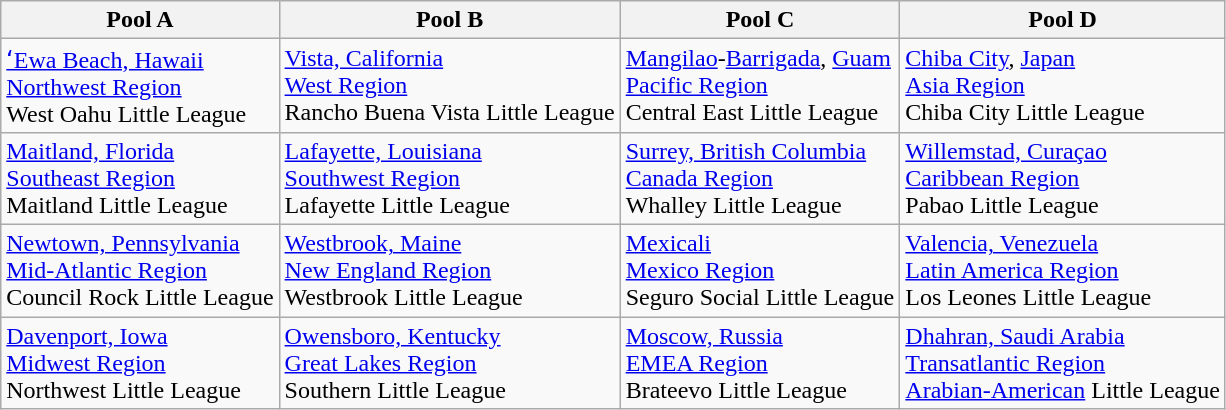<table class="wikitable">
<tr>
<th>Pool A</th>
<th>Pool B</th>
<th>Pool C</th>
<th>Pool D</th>
</tr>
<tr>
<td> <a href='#'>ʻEwa Beach, Hawaii</a><br><a href='#'>Northwest Region</a><br>West Oahu Little League</td>
<td> <a href='#'>Vista, California</a><br><a href='#'>West Region</a><br>Rancho Buena Vista Little League</td>
<td> <a href='#'>Mangilao</a>-<a href='#'>Barrigada</a>, <a href='#'>Guam</a><br><a href='#'>Pacific Region</a><br>Central East Little League</td>
<td> <a href='#'>Chiba City</a>, <a href='#'>Japan</a><br> <a href='#'>Asia Region</a><br>Chiba City Little League</td>
</tr>
<tr>
<td> <a href='#'>Maitland, Florida</a><br><a href='#'>Southeast Region</a><br>Maitland Little League</td>
<td> <a href='#'>Lafayette, Louisiana</a><br><a href='#'>Southwest Region</a><br>Lafayette Little League</td>
<td> <a href='#'>Surrey, British Columbia</a><br> <a href='#'>Canada Region</a><br>Whalley Little League</td>
<td> <a href='#'>Willemstad, Curaçao</a><br><a href='#'>Caribbean Region</a><br>Pabao Little League</td>
</tr>
<tr>
<td> <a href='#'>Newtown, Pennsylvania</a><br><a href='#'>Mid-Atlantic Region</a><br>Council Rock Little League</td>
<td> <a href='#'>Westbrook, Maine</a><br><a href='#'>New England Region</a><br>Westbrook Little League</td>
<td> <a href='#'>Mexicali</a><br> <a href='#'>Mexico Region</a><br>Seguro Social Little League</td>
<td> <a href='#'>Valencia, Venezuela</a><br><a href='#'>Latin America Region</a><br>Los Leones Little League</td>
</tr>
<tr>
<td> <a href='#'>Davenport, Iowa</a><br><a href='#'>Midwest Region</a><br>Northwest Little League</td>
<td> <a href='#'>Owensboro, Kentucky</a><br><a href='#'>Great Lakes Region</a><br>Southern Little League</td>
<td> <a href='#'>Moscow, Russia</a><br><a href='#'>EMEA Region</a><br>Brateevo Little League</td>
<td> <a href='#'>Dhahran, Saudi Arabia</a><br><a href='#'>Transatlantic Region</a><br><a href='#'>Arabian-American</a> Little League</td>
</tr>
</table>
